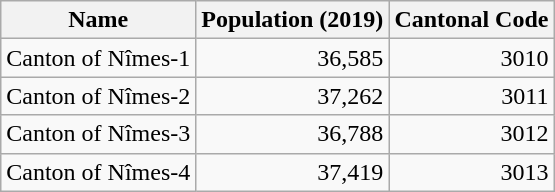<table class="wikitable">
<tr>
<th>Name</th>
<th>Population (2019)</th>
<th>Cantonal Code</th>
</tr>
<tr>
<td>Canton of Nîmes-1</td>
<td align="right">36,585</td>
<td align="right">3010</td>
</tr>
<tr>
<td>Canton of Nîmes-2</td>
<td align="right">37,262</td>
<td align="right">3011</td>
</tr>
<tr>
<td>Canton of Nîmes-3</td>
<td align="right">36,788</td>
<td align="right">3012</td>
</tr>
<tr>
<td>Canton of Nîmes-4</td>
<td align="right">37,419</td>
<td align="right">3013</td>
</tr>
</table>
